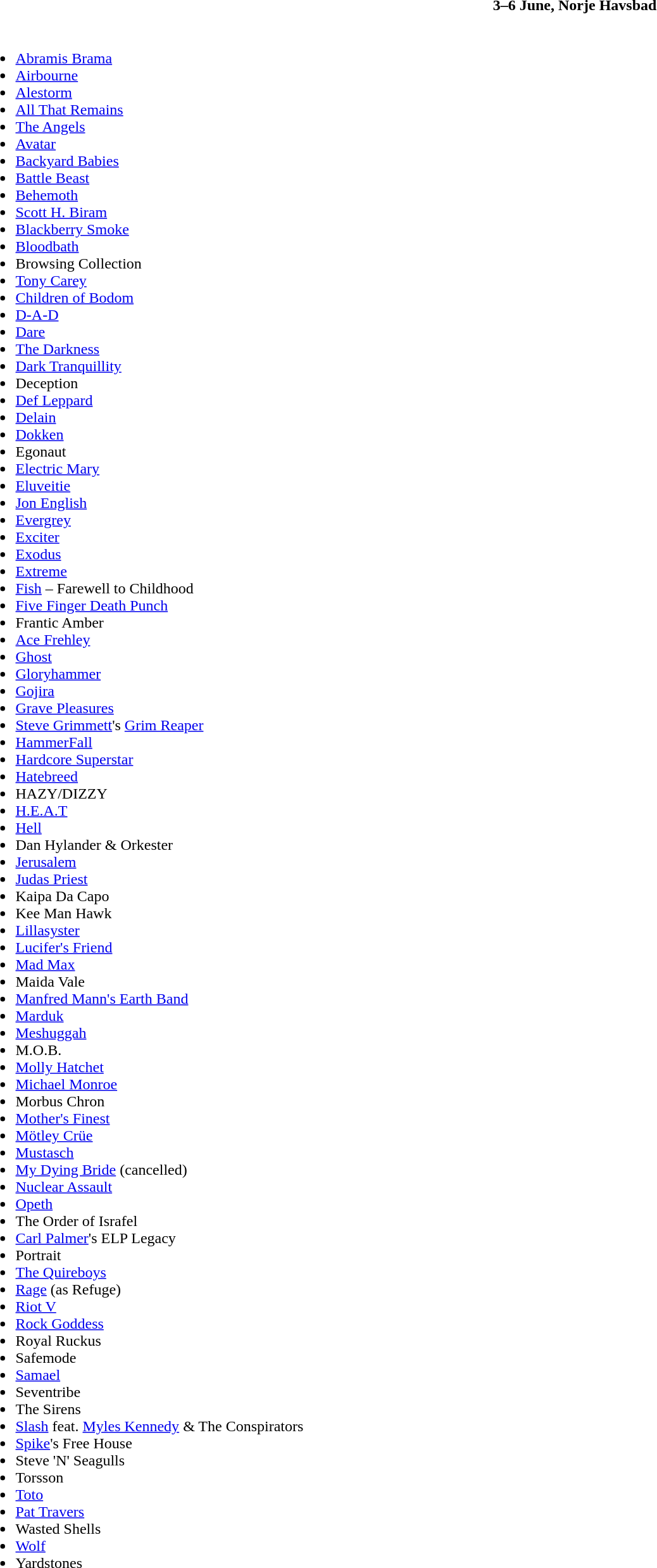<table class="toccolours collapsible expanded" style="width:100%;">
<tr>
<th>3–6 June, Norje Havsbad</th>
</tr>
<tr>
<td><br><ul><li><a href='#'>Abramis Brama</a></li><li><a href='#'>Airbourne</a></li><li><a href='#'>Alestorm</a></li><li><a href='#'>All That Remains</a></li><li><a href='#'>The Angels</a></li><li><a href='#'>Avatar</a></li><li><a href='#'>Backyard Babies</a></li><li><a href='#'>Battle Beast</a></li><li><a href='#'>Behemoth</a></li><li><a href='#'>Scott H. Biram</a></li><li><a href='#'>Blackberry Smoke</a></li><li><a href='#'>Bloodbath</a></li><li>Browsing Collection</li><li><a href='#'>Tony Carey</a></li><li><a href='#'>Children of Bodom</a></li><li><a href='#'>D-A-D</a></li><li><a href='#'>Dare</a></li><li><a href='#'>The Darkness</a></li><li><a href='#'>Dark Tranquillity</a></li><li>Deception</li><li><a href='#'>Def Leppard</a></li><li><a href='#'>Delain</a></li><li><a href='#'>Dokken</a></li><li>Egonaut</li><li><a href='#'>Electric Mary</a></li><li><a href='#'>Eluveitie</a></li><li><a href='#'>Jon English</a></li><li><a href='#'>Evergrey</a></li><li><a href='#'>Exciter</a></li><li><a href='#'>Exodus</a></li><li><a href='#'>Extreme</a></li><li><a href='#'>Fish</a> – Farewell to Childhood</li><li><a href='#'>Five Finger Death Punch</a></li><li>Frantic Amber</li><li><a href='#'>Ace Frehley</a></li><li><a href='#'>Ghost</a></li><li><a href='#'>Gloryhammer</a></li><li><a href='#'>Gojira</a></li><li><a href='#'>Grave Pleasures</a></li><li><a href='#'>Steve Grimmett</a>'s <a href='#'>Grim Reaper</a></li><li><a href='#'>HammerFall</a></li><li><a href='#'>Hardcore Superstar</a></li><li><a href='#'>Hatebreed</a></li><li>HAZY/DIZZY</li><li><a href='#'>H.E.A.T</a></li><li><a href='#'>Hell</a></li><li>Dan Hylander & Orkester</li><li><a href='#'>Jerusalem</a></li><li><a href='#'>Judas Priest</a></li><li>Kaipa Da Capo</li><li>Kee Man Hawk</li><li><a href='#'>Lillasyster</a></li><li><a href='#'>Lucifer's Friend</a></li><li><a href='#'>Mad Max</a></li><li>Maida Vale</li><li><a href='#'>Manfred Mann's Earth Band</a></li><li><a href='#'>Marduk</a></li><li><a href='#'>Meshuggah</a></li><li>M.O.B.</li><li><a href='#'>Molly Hatchet</a></li><li><a href='#'>Michael Monroe</a></li><li>Morbus Chron</li><li><a href='#'>Mother's Finest</a></li><li><a href='#'>Mötley Crüe</a></li><li><a href='#'>Mustasch</a></li><li><a href='#'>My Dying Bride</a> (cancelled)</li><li><a href='#'>Nuclear Assault</a></li><li><a href='#'>Opeth</a></li><li>The Order of Israfel</li><li><a href='#'>Carl Palmer</a>'s ELP Legacy</li><li>Portrait</li><li><a href='#'>The Quireboys</a></li><li><a href='#'>Rage</a> (as Refuge)</li><li><a href='#'>Riot V</a></li><li><a href='#'>Rock Goddess</a></li><li>Royal Ruckus</li><li>Safemode</li><li><a href='#'>Samael</a></li><li>Seventribe</li><li>The Sirens</li><li><a href='#'>Slash</a> feat. <a href='#'>Myles Kennedy</a> & The Conspirators</li><li><a href='#'>Spike</a>'s Free House</li><li>Steve 'N' Seagulls</li><li>Torsson</li><li><a href='#'>Toto</a></li><li><a href='#'>Pat Travers</a></li><li>Wasted Shells</li><li><a href='#'>Wolf</a></li><li>Yardstones</li></ul></td>
</tr>
</table>
